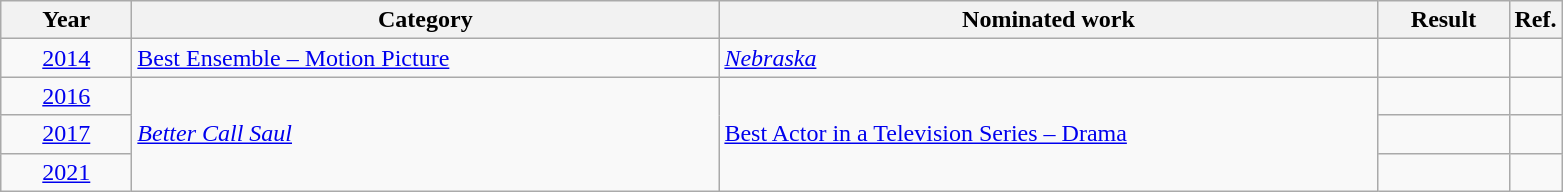<table class=wikitable>
<tr>
<th scope="col" style="width:5em;">Year</th>
<th scope="col" style="width:24em;">Category</th>
<th scope="col" style="width:27em;">Nominated work</th>
<th scope="col" style="width:5em;">Result</th>
<th>Ref.</th>
</tr>
<tr>
<td style="text-align:center;"><a href='#'>2014</a></td>
<td><a href='#'>Best Ensemble – Motion Picture</a></td>
<td><em><a href='#'>Nebraska</a></em></td>
<td></td>
<td style="text-align:center;"></td>
</tr>
<tr>
<td style="text-align:center;"><a href='#'>2016</a></td>
<td rowspan="3"><em><a href='#'>Better Call Saul</a></em></td>
<td rowspan="3"><a href='#'>Best Actor in a Television Series – Drama</a></td>
<td></td>
<td style="text-align:center;"></td>
</tr>
<tr>
<td style="text-align:center;"><a href='#'>2017</a></td>
<td></td>
<td style="text-align:center;"></td>
</tr>
<tr>
<td style="text-align:center;"><a href='#'>2021</a></td>
<td></td>
<td style="text-align:center;"></td>
</tr>
</table>
